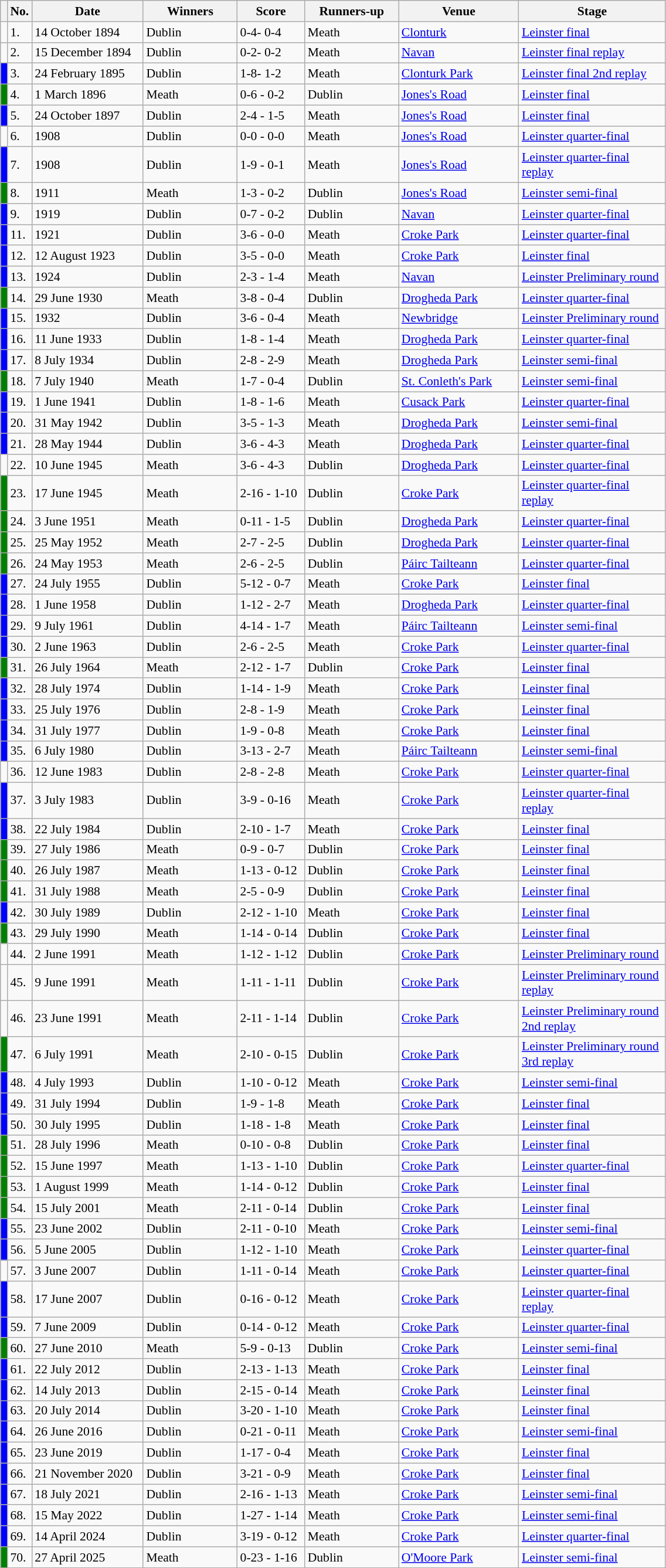<table class="wikitable" style="font-size:90%">
<tr>
<th width=1></th>
<th width=5>No.</th>
<th width=120>Date</th>
<th width=100>Winners</th>
<th width=70>Score</th>
<th width=100>Runners-up</th>
<th width=130>Venue</th>
<th width=160>Stage</th>
</tr>
<tr>
<td style="background-color:"></td>
<td>1.</td>
<td>14 October 1894</td>
<td>Dublin</td>
<td>0-4- 0-4</td>
<td>Meath</td>
<td><a href='#'>Clonturk</a></td>
<td><a href='#'>Leinster final</a></td>
</tr>
<tr>
<td style="background-color:"></td>
<td>2.</td>
<td>15 December 1894</td>
<td>Dublin</td>
<td>0-2- 0-2</td>
<td>Meath</td>
<td><a href='#'>Navan</a></td>
<td><a href='#'>Leinster final replay</a></td>
</tr>
<tr>
<td style="background-color:blue"></td>
<td>3.</td>
<td>24 February 1895</td>
<td>Dublin</td>
<td>1-8- 1-2</td>
<td>Meath</td>
<td><a href='#'>Clonturk Park</a></td>
<td><a href='#'>Leinster final 2nd replay</a></td>
</tr>
<tr>
<td style="background-color:green"></td>
<td>4.</td>
<td>1 March 1896</td>
<td>Meath</td>
<td>0-6 - 0-2</td>
<td>Dublin</td>
<td><a href='#'>Jones's Road</a></td>
<td><a href='#'>Leinster final</a></td>
</tr>
<tr>
<td style="background-color:blue"></td>
<td>5.</td>
<td>24 October 1897</td>
<td>Dublin</td>
<td>2-4 - 1-5</td>
<td>Meath</td>
<td><a href='#'>Jones's Road</a></td>
<td><a href='#'>Leinster final</a></td>
</tr>
<tr>
<td style="background-color:"></td>
<td>6.</td>
<td>1908</td>
<td>Dublin</td>
<td>0-0 - 0-0</td>
<td>Meath</td>
<td><a href='#'>Jones's Road</a></td>
<td><a href='#'>Leinster quarter-final</a></td>
</tr>
<tr>
<td style="background-color:blue"></td>
<td>7.</td>
<td>1908</td>
<td>Dublin</td>
<td>1-9 - 0-1</td>
<td>Meath</td>
<td><a href='#'>Jones's Road</a></td>
<td><a href='#'>Leinster quarter-final replay</a></td>
</tr>
<tr>
<td style="background-color:green"></td>
<td>8.</td>
<td>1911</td>
<td>Meath</td>
<td>1-3 - 0-2</td>
<td>Dublin</td>
<td><a href='#'>Jones's Road</a></td>
<td><a href='#'>Leinster semi-final</a></td>
</tr>
<tr>
<td style="background-color:blue"></td>
<td>9.</td>
<td>1919</td>
<td>Dublin</td>
<td>0-7 - 0-2</td>
<td>Dublin</td>
<td><a href='#'>Navan</a></td>
<td><a href='#'>Leinster quarter-final</a></td>
</tr>
<tr>
<td style="background-color:blue"></td>
<td>11.</td>
<td>1921</td>
<td>Dublin</td>
<td>3-6 - 0-0</td>
<td>Meath</td>
<td><a href='#'>Croke Park</a></td>
<td><a href='#'>Leinster quarter-final</a></td>
</tr>
<tr>
<td style="background-color:blue"></td>
<td>12.</td>
<td>12 August 1923</td>
<td>Dublin</td>
<td>3-5 - 0-0</td>
<td>Meath</td>
<td><a href='#'>Croke Park</a></td>
<td><a href='#'>Leinster final</a></td>
</tr>
<tr>
<td style="background-color:blue"></td>
<td>13.</td>
<td>1924</td>
<td>Dublin</td>
<td>2-3 - 1-4</td>
<td>Meath</td>
<td><a href='#'>Navan</a></td>
<td><a href='#'>Leinster Preliminary round</a></td>
</tr>
<tr>
<td style="background-color:green"></td>
<td>14.</td>
<td>29 June 1930</td>
<td>Meath</td>
<td>3-8 - 0-4</td>
<td>Dublin</td>
<td><a href='#'>Drogheda Park</a></td>
<td><a href='#'>Leinster quarter-final</a></td>
</tr>
<tr>
<td style="background-color:blue"></td>
<td>15.</td>
<td>1932</td>
<td>Dublin</td>
<td>3-6 - 0-4</td>
<td>Meath</td>
<td><a href='#'>Newbridge</a></td>
<td><a href='#'>Leinster Preliminary round</a></td>
</tr>
<tr>
<td style="background-color:blue"></td>
<td>16.</td>
<td>11 June 1933</td>
<td>Dublin</td>
<td>1-8 - 1-4</td>
<td>Meath</td>
<td><a href='#'>Drogheda Park</a></td>
<td><a href='#'>Leinster quarter-final</a></td>
</tr>
<tr>
<td style="background-color:blue"></td>
<td>17.</td>
<td>8 July 1934</td>
<td>Dublin</td>
<td>2-8 - 2-9</td>
<td>Meath</td>
<td><a href='#'>Drogheda Park</a></td>
<td><a href='#'>Leinster semi-final</a></td>
</tr>
<tr>
<td style="background-color:green"></td>
<td>18.</td>
<td>7 July 1940</td>
<td>Meath</td>
<td>1-7 - 0-4</td>
<td>Dublin</td>
<td><a href='#'>St. Conleth's Park</a></td>
<td><a href='#'>Leinster semi-final</a></td>
</tr>
<tr>
<td style="background-color:blue"></td>
<td>19.</td>
<td>1 June 1941</td>
<td>Dublin</td>
<td>1-8 - 1-6</td>
<td>Meath</td>
<td><a href='#'>Cusack Park</a></td>
<td><a href='#'>Leinster quarter-final</a></td>
</tr>
<tr>
<td style="background-color:blue"></td>
<td>20.</td>
<td>31 May 1942</td>
<td>Dublin</td>
<td>3-5 - 1-3</td>
<td>Meath</td>
<td><a href='#'>Drogheda Park</a></td>
<td><a href='#'>Leinster semi-final</a></td>
</tr>
<tr>
<td style="background-color:blue"></td>
<td>21.</td>
<td>28 May 1944</td>
<td>Dublin</td>
<td>3-6 - 4-3</td>
<td>Meath</td>
<td><a href='#'>Drogheda Park</a></td>
<td><a href='#'>Leinster quarter-final</a></td>
</tr>
<tr>
<td style="background-color:"></td>
<td>22.</td>
<td>10 June 1945</td>
<td>Meath</td>
<td>3-6 - 4-3</td>
<td>Dublin</td>
<td><a href='#'>Drogheda Park</a></td>
<td><a href='#'>Leinster quarter-final</a></td>
</tr>
<tr>
<td style="background-color:green"></td>
<td>23.</td>
<td>17 June 1945</td>
<td>Meath</td>
<td>2-16 - 1-10</td>
<td>Dublin</td>
<td><a href='#'>Croke Park</a></td>
<td><a href='#'>Leinster quarter-final replay</a></td>
</tr>
<tr>
<td style="background-color:green"></td>
<td>24.</td>
<td>3 June 1951</td>
<td>Meath</td>
<td>0-11 - 1-5</td>
<td>Dublin</td>
<td><a href='#'>Drogheda Park</a></td>
<td><a href='#'>Leinster quarter-final</a></td>
</tr>
<tr>
<td style="background-color:green"></td>
<td>25.</td>
<td>25 May 1952</td>
<td>Meath</td>
<td>2-7 - 2-5</td>
<td>Dublin</td>
<td><a href='#'>Drogheda Park</a></td>
<td><a href='#'>Leinster quarter-final</a></td>
</tr>
<tr>
<td style="background-color:green"></td>
<td>26.</td>
<td>24 May 1953</td>
<td>Meath</td>
<td>2-6 - 2-5</td>
<td>Dublin</td>
<td><a href='#'>Páirc Tailteann</a></td>
<td><a href='#'>Leinster quarter-final</a></td>
</tr>
<tr>
<td style="background-color:blue"></td>
<td>27.</td>
<td>24 July 1955</td>
<td>Dublin</td>
<td>5-12 - 0-7</td>
<td>Meath</td>
<td><a href='#'>Croke Park</a></td>
<td><a href='#'>Leinster final</a></td>
</tr>
<tr>
<td style="background-color:blue"></td>
<td>28.</td>
<td>1 June 1958</td>
<td>Dublin</td>
<td>1-12 - 2-7</td>
<td>Meath</td>
<td><a href='#'>Drogheda Park</a></td>
<td><a href='#'>Leinster quarter-final</a></td>
</tr>
<tr>
<td style="background-color:blue"></td>
<td>29.</td>
<td>9 July 1961</td>
<td>Dublin</td>
<td>4-14 - 1-7</td>
<td>Meath</td>
<td><a href='#'>Páirc Tailteann</a></td>
<td><a href='#'>Leinster semi-final</a></td>
</tr>
<tr>
<td style="background-color:blue"></td>
<td>30.</td>
<td>2 June 1963</td>
<td>Dublin</td>
<td>2-6 - 2-5</td>
<td>Meath</td>
<td><a href='#'>Croke Park</a></td>
<td><a href='#'>Leinster quarter-final</a></td>
</tr>
<tr>
<td style="background-color:green"></td>
<td>31.</td>
<td>26 July 1964</td>
<td>Meath</td>
<td>2-12 - 1-7</td>
<td>Dublin</td>
<td><a href='#'>Croke Park</a></td>
<td><a href='#'>Leinster final</a></td>
</tr>
<tr>
<td style="background-color:blue"></td>
<td>32.</td>
<td>28 July 1974</td>
<td>Dublin</td>
<td>1-14 - 1-9</td>
<td>Meath</td>
<td><a href='#'>Croke Park</a></td>
<td><a href='#'>Leinster final</a></td>
</tr>
<tr>
<td style="background-color:blue"></td>
<td>33.</td>
<td>25 July 1976</td>
<td>Dublin</td>
<td>2-8 - 1-9</td>
<td>Meath</td>
<td><a href='#'>Croke Park</a></td>
<td><a href='#'>Leinster final</a></td>
</tr>
<tr>
<td style="background-color:blue"></td>
<td>34.</td>
<td>31 July 1977</td>
<td>Dublin</td>
<td>1-9 - 0-8</td>
<td>Meath</td>
<td><a href='#'>Croke Park</a></td>
<td><a href='#'>Leinster final</a></td>
</tr>
<tr>
<td style="background-color:blue"></td>
<td>35.</td>
<td>6 July 1980</td>
<td>Dublin</td>
<td>3-13 - 2-7</td>
<td>Meath</td>
<td><a href='#'>Páirc Tailteann</a></td>
<td><a href='#'>Leinster semi-final</a></td>
</tr>
<tr>
<td style="background-color:"></td>
<td>36.</td>
<td>12 June 1983</td>
<td>Dublin</td>
<td>2-8 - 2-8</td>
<td>Meath</td>
<td><a href='#'>Croke Park</a></td>
<td><a href='#'>Leinster quarter-final</a></td>
</tr>
<tr>
<td style="background-color:blue"></td>
<td>37.</td>
<td>3 July 1983</td>
<td>Dublin</td>
<td>3-9 - 0-16</td>
<td>Meath</td>
<td><a href='#'>Croke Park</a></td>
<td><a href='#'>Leinster quarter-final replay</a></td>
</tr>
<tr>
<td style="background-color:blue"></td>
<td>38.</td>
<td>22 July 1984</td>
<td>Dublin</td>
<td>2-10 - 1-7</td>
<td>Meath</td>
<td><a href='#'>Croke Park</a></td>
<td><a href='#'>Leinster final</a></td>
</tr>
<tr>
<td style="background-color:green"></td>
<td>39.</td>
<td>27 July 1986</td>
<td>Meath</td>
<td>0-9 - 0-7</td>
<td>Dublin</td>
<td><a href='#'>Croke Park</a></td>
<td><a href='#'>Leinster final</a></td>
</tr>
<tr>
<td style="background-color:green"></td>
<td>40.</td>
<td>26 July 1987</td>
<td>Meath</td>
<td>1-13 - 0-12</td>
<td>Dublin</td>
<td><a href='#'>Croke Park</a></td>
<td><a href='#'>Leinster final</a></td>
</tr>
<tr>
<td style="background-color:green"></td>
<td>41.</td>
<td>31 July 1988</td>
<td>Meath</td>
<td>2-5 - 0-9</td>
<td>Dublin</td>
<td><a href='#'>Croke Park</a></td>
<td><a href='#'>Leinster final</a></td>
</tr>
<tr>
<td style="background-color:blue"></td>
<td>42.</td>
<td>30 July 1989</td>
<td>Dublin</td>
<td>2-12 - 1-10</td>
<td>Meath</td>
<td><a href='#'>Croke Park</a></td>
<td><a href='#'>Leinster final</a></td>
</tr>
<tr>
<td style="background-color:green"></td>
<td>43.</td>
<td>29 July 1990</td>
<td>Meath</td>
<td>1-14 - 0-14</td>
<td>Dublin</td>
<td><a href='#'>Croke Park</a></td>
<td><a href='#'>Leinster final</a></td>
</tr>
<tr>
<td style="background-color:"></td>
<td>44.</td>
<td>2 June 1991</td>
<td>Meath</td>
<td>1-12 - 1-12</td>
<td>Dublin</td>
<td><a href='#'>Croke Park</a></td>
<td><a href='#'>Leinster Preliminary round</a></td>
</tr>
<tr>
<td style="background-color:"></td>
<td>45.</td>
<td>9 June 1991</td>
<td>Meath</td>
<td>1-11 - 1-11</td>
<td>Dublin</td>
<td><a href='#'>Croke Park</a></td>
<td><a href='#'>Leinster Preliminary round replay</a></td>
</tr>
<tr>
<td style="background-color:"></td>
<td>46.</td>
<td>23 June 1991</td>
<td>Meath</td>
<td>2-11 - 1-14</td>
<td>Dublin</td>
<td><a href='#'>Croke Park</a></td>
<td><a href='#'>Leinster Preliminary round 2nd replay</a></td>
</tr>
<tr>
<td style="background-color:green"></td>
<td>47.</td>
<td>6 July 1991</td>
<td>Meath</td>
<td>2-10 - 0-15</td>
<td>Dublin</td>
<td><a href='#'>Croke Park</a></td>
<td><a href='#'>Leinster Preliminary round 3rd replay</a></td>
</tr>
<tr>
<td style="background-color:blue"></td>
<td>48.</td>
<td>4 July 1993</td>
<td>Dublin</td>
<td>1-10 - 0-12</td>
<td>Meath</td>
<td><a href='#'>Croke Park</a></td>
<td><a href='#'>Leinster semi-final</a></td>
</tr>
<tr>
<td style="background-color:blue"></td>
<td>49.</td>
<td>31 July 1994</td>
<td>Dublin</td>
<td>1-9 - 1-8</td>
<td>Meath</td>
<td><a href='#'>Croke Park</a></td>
<td><a href='#'>Leinster final</a></td>
</tr>
<tr>
<td style="background-color:blue"></td>
<td>50.</td>
<td>30 July 1995</td>
<td>Dublin</td>
<td>1-18 - 1-8</td>
<td>Meath</td>
<td><a href='#'>Croke Park</a></td>
<td><a href='#'>Leinster final</a></td>
</tr>
<tr>
<td style="background-color:green"></td>
<td>51.</td>
<td>28 July 1996</td>
<td>Meath</td>
<td>0-10 - 0-8</td>
<td>Dublin</td>
<td><a href='#'>Croke Park</a></td>
<td><a href='#'>Leinster final</a></td>
</tr>
<tr>
<td style="background-color:green"></td>
<td>52.</td>
<td>15 June 1997</td>
<td>Meath</td>
<td>1-13 - 1-10</td>
<td>Dublin</td>
<td><a href='#'>Croke Park</a></td>
<td><a href='#'>Leinster quarter-final</a></td>
</tr>
<tr>
<td style="background-color:green"></td>
<td>53.</td>
<td>1 August 1999</td>
<td>Meath</td>
<td>1-14 - 0-12</td>
<td>Dublin</td>
<td><a href='#'>Croke Park</a></td>
<td><a href='#'>Leinster final</a></td>
</tr>
<tr>
<td style="background-color:green"></td>
<td>54.</td>
<td>15 July 2001</td>
<td>Meath</td>
<td>2-11 - 0-14</td>
<td>Dublin</td>
<td><a href='#'>Croke Park</a></td>
<td><a href='#'>Leinster final</a></td>
</tr>
<tr>
<td style="background-color:blue"></td>
<td>55.</td>
<td>23 June 2002</td>
<td>Dublin</td>
<td>2-11 - 0-10</td>
<td>Meath</td>
<td><a href='#'>Croke Park</a></td>
<td><a href='#'>Leinster semi-final</a></td>
</tr>
<tr>
<td style="background-color:blue"></td>
<td>56.</td>
<td>5 June 2005</td>
<td>Dublin</td>
<td>1-12 - 1-10</td>
<td>Meath</td>
<td><a href='#'>Croke Park</a></td>
<td><a href='#'>Leinster quarter-final</a></td>
</tr>
<tr>
<td style="background-color:"></td>
<td>57.</td>
<td>3 June 2007</td>
<td>Dublin</td>
<td>1-11 - 0-14</td>
<td>Meath</td>
<td><a href='#'>Croke Park</a></td>
<td><a href='#'>Leinster quarter-final</a></td>
</tr>
<tr>
<td style="background-color:blue"></td>
<td>58.</td>
<td>17 June 2007</td>
<td>Dublin</td>
<td>0-16 - 0-12</td>
<td>Meath</td>
<td><a href='#'>Croke Park</a></td>
<td><a href='#'>Leinster quarter-final replay</a></td>
</tr>
<tr>
<td style="background-color:blue"></td>
<td>59.</td>
<td>7 June 2009</td>
<td>Dublin</td>
<td>0-14 - 0-12</td>
<td>Meath</td>
<td><a href='#'>Croke Park</a></td>
<td><a href='#'>Leinster quarter-final</a></td>
</tr>
<tr>
<td style="background-color:green"></td>
<td>60.</td>
<td>27 June 2010</td>
<td>Meath</td>
<td>5-9 - 0-13</td>
<td>Dublin</td>
<td><a href='#'>Croke Park</a></td>
<td><a href='#'>Leinster semi-final</a></td>
</tr>
<tr>
<td style="background-color:blue"></td>
<td>61.</td>
<td>22 July 2012</td>
<td>Dublin</td>
<td>2-13 - 1-13</td>
<td>Meath</td>
<td><a href='#'>Croke Park</a></td>
<td><a href='#'>Leinster final</a></td>
</tr>
<tr>
<td style="background-color:blue"></td>
<td>62.</td>
<td>14 July 2013</td>
<td>Dublin</td>
<td>2-15 - 0-14</td>
<td>Meath</td>
<td><a href='#'>Croke Park</a></td>
<td><a href='#'>Leinster final</a></td>
</tr>
<tr>
<td style="background-color:blue"></td>
<td>63.</td>
<td>20 July 2014</td>
<td>Dublin</td>
<td>3-20 - 1-10</td>
<td>Meath</td>
<td><a href='#'>Croke Park</a></td>
<td><a href='#'>Leinster final</a></td>
</tr>
<tr>
<td style="background-color:blue"></td>
<td>64.</td>
<td>26 June 2016</td>
<td>Dublin</td>
<td>0-21 - 0-11</td>
<td>Meath</td>
<td><a href='#'>Croke Park</a></td>
<td><a href='#'>Leinster semi-final</a></td>
</tr>
<tr>
<td style="background-color:blue"></td>
<td>65.</td>
<td>23 June 2019</td>
<td>Dublin</td>
<td>1-17 - 0-4</td>
<td>Meath</td>
<td><a href='#'>Croke Park</a></td>
<td><a href='#'>Leinster final</a></td>
</tr>
<tr>
<td style="background-color:blue"></td>
<td>66.</td>
<td>21 November 2020</td>
<td>Dublin</td>
<td>3-21 - 0-9</td>
<td>Meath</td>
<td><a href='#'>Croke Park</a></td>
<td><a href='#'>Leinster final</a></td>
</tr>
<tr>
<td style="background-color:blue"></td>
<td>67.</td>
<td>18 July 2021</td>
<td>Dublin</td>
<td>2-16 - 1-13</td>
<td>Meath</td>
<td><a href='#'>Croke Park</a></td>
<td><a href='#'>Leinster semi-final</a></td>
</tr>
<tr>
<td style="background-color:blue"></td>
<td>68.</td>
<td>15 May 2022</td>
<td>Dublin</td>
<td>1-27 - 1-14</td>
<td>Meath</td>
<td><a href='#'>Croke Park</a></td>
<td><a href='#'>Leinster semi-final</a></td>
</tr>
<tr>
<td style="background-color:blue"></td>
<td>69.</td>
<td>14 April 2024</td>
<td>Dublin</td>
<td>3-19 - 0-12</td>
<td>Meath</td>
<td><a href='#'>Croke Park</a></td>
<td><a href='#'>Leinster quarter-final</a></td>
</tr>
<tr>
<td style="background-color:green"></td>
<td>70.</td>
<td>27 April 2025</td>
<td>Meath</td>
<td>0-23 - 1-16</td>
<td>Dublin</td>
<td><a href='#'>O'Moore Park</a></td>
<td><a href='#'>Leinster semi-final</a></td>
</tr>
</table>
